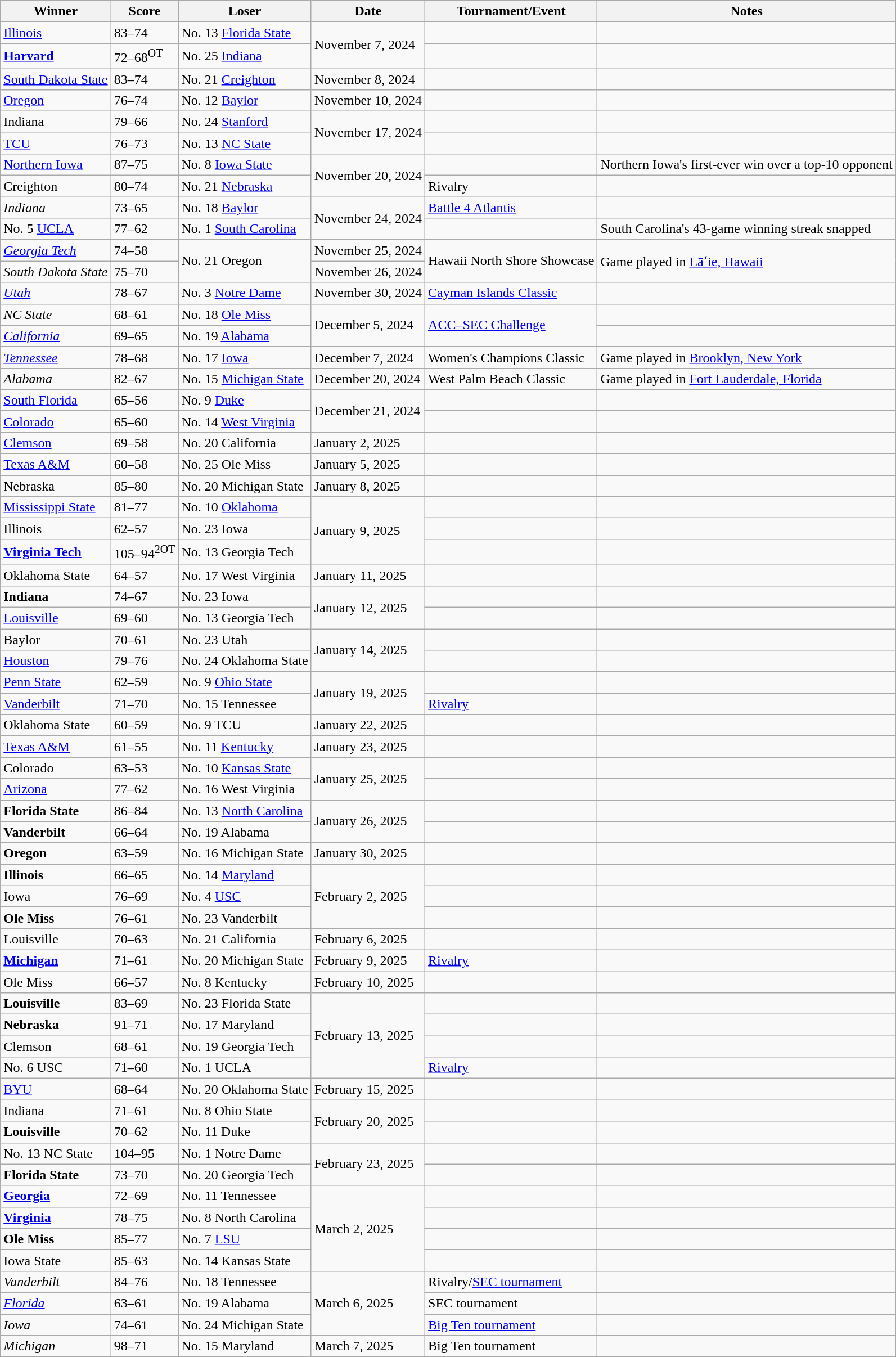<table class="wikitable sortable">
<tr>
<th>Winner</th>
<th>Score</th>
<th>Loser</th>
<th>Date</th>
<th>Tournament/Event</th>
<th class="sortable">Notes</th>
</tr>
<tr>
<td><a href='#'>Illinois</a></td>
<td>83–74</td>
<td>No. 13 <a href='#'>Florida State</a></td>
<td rowspan="2">November 7, 2024</td>
<td></td>
<td></td>
</tr>
<tr>
<td><strong><a href='#'>Harvard</a></strong></td>
<td>72–68<sup>OT</sup></td>
<td>No. 25 <a href='#'>Indiana</a></td>
<td></td>
<td></td>
</tr>
<tr>
<td><a href='#'>South Dakota State</a></td>
<td>83–74</td>
<td>No. 21 <a href='#'>Creighton</a></td>
<td>November 8, 2024</td>
<td></td>
<td></td>
</tr>
<tr>
<td><a href='#'>Oregon</a></td>
<td>76–74</td>
<td>No. 12 <a href='#'>Baylor</a></td>
<td>November 10, 2024</td>
<td></td>
<td></td>
</tr>
<tr>
<td>Indiana</td>
<td>79–66</td>
<td>No. 24 <a href='#'>Stanford</a></td>
<td rowspan="2">November 17, 2024</td>
<td></td>
<td></td>
</tr>
<tr>
<td><a href='#'>TCU</a></td>
<td>76–73</td>
<td>No. 13 <a href='#'>NC State</a></td>
<td></td>
<td></td>
</tr>
<tr>
<td><a href='#'>Northern Iowa</a></td>
<td>87–75</td>
<td>No. 8 <a href='#'>Iowa State</a></td>
<td rowspan="2">November 20, 2024</td>
<td></td>
<td>Northern Iowa's first-ever win over a top-10 opponent</td>
</tr>
<tr>
<td>Creighton</td>
<td>80–74</td>
<td>No. 21 <a href='#'>Nebraska</a></td>
<td>Rivalry</td>
<td></td>
</tr>
<tr>
<td><em>Indiana</em></td>
<td>73–65</td>
<td>No. 18 <a href='#'>Baylor</a></td>
<td rowspan="2">November 24, 2024</td>
<td><a href='#'>Battle 4 Atlantis</a></td>
<td></td>
</tr>
<tr>
<td>No. 5 <a href='#'>UCLA</a></td>
<td>77–62</td>
<td>No. 1 <a href='#'>South Carolina</a></td>
<td></td>
<td>South Carolina's 43-game winning streak snapped</td>
</tr>
<tr>
<td><em><a href='#'>Georgia Tech</a></em></td>
<td>74–58</td>
<td rowspan="2">No. 21 Oregon</td>
<td>November 25, 2024</td>
<td rowspan="2">Hawaii North Shore Showcase</td>
<td rowspan="2">Game played in <a href='#'>Lāʻie, Hawaii</a></td>
</tr>
<tr>
<td><em>South Dakota State</em></td>
<td>75–70</td>
<td>November 26, 2024</td>
</tr>
<tr>
<td><em><a href='#'>Utah</a></em></td>
<td>78–67</td>
<td>No. 3 <a href='#'>Notre Dame</a></td>
<td>November 30, 2024</td>
<td><a href='#'>Cayman Islands Classic</a></td>
<td></td>
</tr>
<tr>
<td><em>NC State</em></td>
<td>68–61</td>
<td>No. 18 <a href='#'>Ole Miss</a></td>
<td rowspan="2">December 5, 2024</td>
<td rowspan="2"><a href='#'>ACC–SEC Challenge</a></td>
<td></td>
</tr>
<tr>
<td><em><a href='#'>California</a></em></td>
<td>69–65</td>
<td>No. 19 <a href='#'>Alabama</a></td>
<td></td>
</tr>
<tr>
<td><em><a href='#'>Tennessee</a></em></td>
<td>78–68</td>
<td>No. 17 <a href='#'>Iowa</a></td>
<td>December 7, 2024</td>
<td>Women's Champions Classic</td>
<td>Game played in <a href='#'>Brooklyn, New York</a></td>
</tr>
<tr>
<td><em>Alabama</em></td>
<td>82–67</td>
<td>No. 15 <a href='#'>Michigan State</a></td>
<td>December 20, 2024</td>
<td>West Palm Beach Classic</td>
<td>Game played in <a href='#'>Fort Lauderdale, Florida</a></td>
</tr>
<tr>
<td><a href='#'>South Florida</a></td>
<td>65–56</td>
<td>No. 9 <a href='#'>Duke</a></td>
<td rowspan="2">December 21, 2024</td>
<td></td>
<td></td>
</tr>
<tr>
<td><a href='#'>Colorado</a></td>
<td>65–60</td>
<td>No. 14 <a href='#'>West Virginia</a></td>
<td></td>
<td></td>
</tr>
<tr>
<td><a href='#'>Clemson</a></td>
<td>69–58</td>
<td>No. 20 California</td>
<td>January 2, 2025</td>
<td></td>
<td></td>
</tr>
<tr>
<td><a href='#'>Texas A&M</a></td>
<td>60–58</td>
<td>No. 25 Ole Miss</td>
<td>January 5, 2025</td>
<td></td>
<td></td>
</tr>
<tr>
<td>Nebraska</td>
<td>85–80</td>
<td>No. 20 Michigan State</td>
<td>January 8, 2025</td>
<td></td>
<td></td>
</tr>
<tr>
<td><a href='#'>Mississippi State</a></td>
<td>81–77</td>
<td>No. 10 <a href='#'>Oklahoma</a></td>
<td rowspan="3">January 9, 2025</td>
<td></td>
<td></td>
</tr>
<tr>
<td>Illinois</td>
<td>62–57</td>
<td>No. 23 Iowa</td>
<td></td>
<td></td>
</tr>
<tr>
<td><strong><a href='#'>Virginia Tech</a></strong></td>
<td>105–94<sup>2OT</sup></td>
<td>No. 13 Georgia Tech</td>
<td></td>
<td></td>
</tr>
<tr>
<td>Oklahoma State</td>
<td>64–57</td>
<td>No. 17 West Virginia</td>
<td>January 11, 2025</td>
<td></td>
<td></td>
</tr>
<tr>
<td><strong>Indiana</strong></td>
<td>74–67</td>
<td>No. 23 Iowa</td>
<td rowspan="2">January 12, 2025</td>
<td></td>
<td></td>
</tr>
<tr>
<td><a href='#'>Louisville</a></td>
<td>69–60</td>
<td>No. 13 Georgia Tech</td>
<td></td>
<td></td>
</tr>
<tr>
<td>Baylor</td>
<td>70–61</td>
<td>No. 23 Utah</td>
<td rowspan="2">January 14, 2025</td>
<td></td>
<td></td>
</tr>
<tr>
<td><a href='#'>Houston</a></td>
<td>79–76</td>
<td>No. 24 Oklahoma State</td>
<td></td>
<td></td>
</tr>
<tr>
<td><a href='#'>Penn State</a></td>
<td>62–59</td>
<td>No. 9 <a href='#'>Ohio State</a></td>
<td rowspan="2">January 19, 2025</td>
<td></td>
<td></td>
</tr>
<tr>
<td><a href='#'>Vanderbilt</a></td>
<td>71–70</td>
<td>No. 15 Tennessee</td>
<td><a href='#'>Rivalry</a></td>
<td></td>
</tr>
<tr>
<td>Oklahoma State</td>
<td>60–59</td>
<td>No. 9 TCU</td>
<td>January 22, 2025</td>
<td></td>
<td></td>
</tr>
<tr>
<td><a href='#'>Texas A&M</a></td>
<td>61–55</td>
<td>No. 11 <a href='#'>Kentucky</a></td>
<td>January 23, 2025</td>
<td></td>
<td></td>
</tr>
<tr>
<td>Colorado</td>
<td>63–53</td>
<td>No. 10 <a href='#'>Kansas State</a></td>
<td rowspan="2">January 25, 2025</td>
<td></td>
<td></td>
</tr>
<tr>
<td><a href='#'>Arizona</a></td>
<td>77–62</td>
<td>No. 16 West Virginia</td>
<td></td>
<td></td>
</tr>
<tr>
<td><strong>Florida State</strong></td>
<td>86–84</td>
<td>No. 13 <a href='#'>North Carolina</a></td>
<td rowspan="2">January 26, 2025</td>
<td></td>
<td></td>
</tr>
<tr>
<td><strong>Vanderbilt</strong></td>
<td>66–64</td>
<td>No. 19 Alabama</td>
<td></td>
<td></td>
</tr>
<tr>
<td><strong>Oregon</strong></td>
<td>63–59</td>
<td>No. 16 Michigan State</td>
<td>January 30, 2025</td>
<td></td>
<td></td>
</tr>
<tr>
<td><strong>Illinois</strong></td>
<td>66–65</td>
<td>No. 14 <a href='#'>Maryland</a></td>
<td rowspan="3">February 2, 2025</td>
<td></td>
<td></td>
</tr>
<tr>
<td>Iowa</td>
<td>76–69</td>
<td>No. 4 <a href='#'>USC</a></td>
<td></td>
<td></td>
</tr>
<tr>
<td><strong>Ole Miss</strong></td>
<td>76–61</td>
<td>No. 23 Vanderbilt</td>
<td></td>
<td></td>
</tr>
<tr>
<td>Louisville</td>
<td>70–63</td>
<td>No. 21 California</td>
<td>February 6, 2025</td>
<td></td>
<td></td>
</tr>
<tr>
<td><strong><a href='#'>Michigan</a></strong></td>
<td>71–61</td>
<td>No. 20 Michigan State</td>
<td>February 9, 2025</td>
<td><a href='#'>Rivalry</a></td>
<td></td>
</tr>
<tr>
<td>Ole Miss</td>
<td>66–57</td>
<td>No. 8 Kentucky</td>
<td>February 10, 2025</td>
<td></td>
<td></td>
</tr>
<tr>
<td><strong>Louisville</strong></td>
<td>83–69</td>
<td>No. 23 Florida State</td>
<td rowspan="4">February 13, 2025</td>
<td></td>
<td></td>
</tr>
<tr>
<td><strong>Nebraska</strong></td>
<td>91–71</td>
<td>No. 17 Maryland</td>
<td></td>
<td></td>
</tr>
<tr>
<td>Clemson</td>
<td>68–61</td>
<td>No. 19 Georgia Tech</td>
<td></td>
<td></td>
</tr>
<tr>
<td>No. 6 USC</td>
<td>71–60</td>
<td>No. 1 UCLA</td>
<td><a href='#'>Rivalry</a></td>
<td></td>
</tr>
<tr>
<td><a href='#'>BYU</a></td>
<td>68–64</td>
<td>No. 20 Oklahoma State</td>
<td>February 15, 2025</td>
<td></td>
</tr>
<tr>
<td>Indiana</td>
<td>71–61</td>
<td>No. 8 Ohio State</td>
<td rowspan="2">February 20, 2025</td>
<td></td>
<td></td>
</tr>
<tr>
<td><strong>Louisville</strong></td>
<td>70–62</td>
<td>No. 11 Duke</td>
<td></td>
<td></td>
</tr>
<tr>
<td>No. 13 NC State</td>
<td>104–95</td>
<td>No. 1 Notre Dame</td>
<td rowspan="2">February 23, 2025</td>
<td></td>
<td></td>
</tr>
<tr>
<td><strong>Florida State</strong></td>
<td>73–70</td>
<td>No. 20 Georgia Tech</td>
<td></td>
<td></td>
</tr>
<tr>
<td><strong><a href='#'>Georgia</a></strong></td>
<td>72–69</td>
<td>No. 11 Tennessee</td>
<td rowspan="4">March 2, 2025</td>
<td></td>
<td></td>
</tr>
<tr>
<td><strong><a href='#'>Virginia</a></strong></td>
<td>78–75</td>
<td>No. 8 North Carolina</td>
<td></td>
<td></td>
</tr>
<tr>
<td><strong>Ole Miss</strong></td>
<td>85–77</td>
<td>No. 7 <a href='#'>LSU</a></td>
<td></td>
<td></td>
</tr>
<tr>
<td>Iowa State</td>
<td>85–63</td>
<td>No. 14 Kansas State</td>
<td></td>
<td></td>
</tr>
<tr>
<td><em>Vanderbilt</em></td>
<td>84–76</td>
<td>No. 18 Tennessee</td>
<td rowspan="3">March 6, 2025</td>
<td>Rivalry/<a href='#'>SEC tournament</a></td>
<td></td>
</tr>
<tr>
<td><em><a href='#'>Florida</a></em></td>
<td>63–61</td>
<td>No. 19 Alabama</td>
<td>SEC tournament</td>
<td></td>
</tr>
<tr>
<td><em>Iowa</em></td>
<td>74–61</td>
<td>No. 24 Michigan State</td>
<td><a href='#'>Big Ten tournament</a></td>
<td></td>
</tr>
<tr>
<td><em>Michigan</em></td>
<td>98–71</td>
<td>No. 15 Maryland</td>
<td>March 7, 2025</td>
<td>Big Ten tournament</td>
<td></td>
</tr>
<tr>
</tr>
</table>
